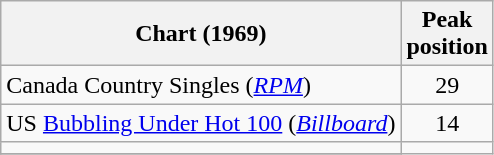<table class="wikitable sortable">
<tr>
<th align="left">Chart (1969)</th>
<th align="center">Peak<br>position</th>
</tr>
<tr>
<td align="left">Canada Country Singles (<em><a href='#'>RPM</a></em>)</td>
<td align="center">29</td>
</tr>
<tr>
<td align="left">US <a href='#'>Bubbling Under Hot 100</a> (<em><a href='#'>Billboard</a></em>)</td>
<td align="center">14</td>
</tr>
<tr>
<td></td>
</tr>
<tr>
</tr>
</table>
